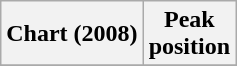<table class="wikitable sortable">
<tr>
<th>Chart (2008)</th>
<th>Peak<br>position</th>
</tr>
<tr>
</tr>
</table>
